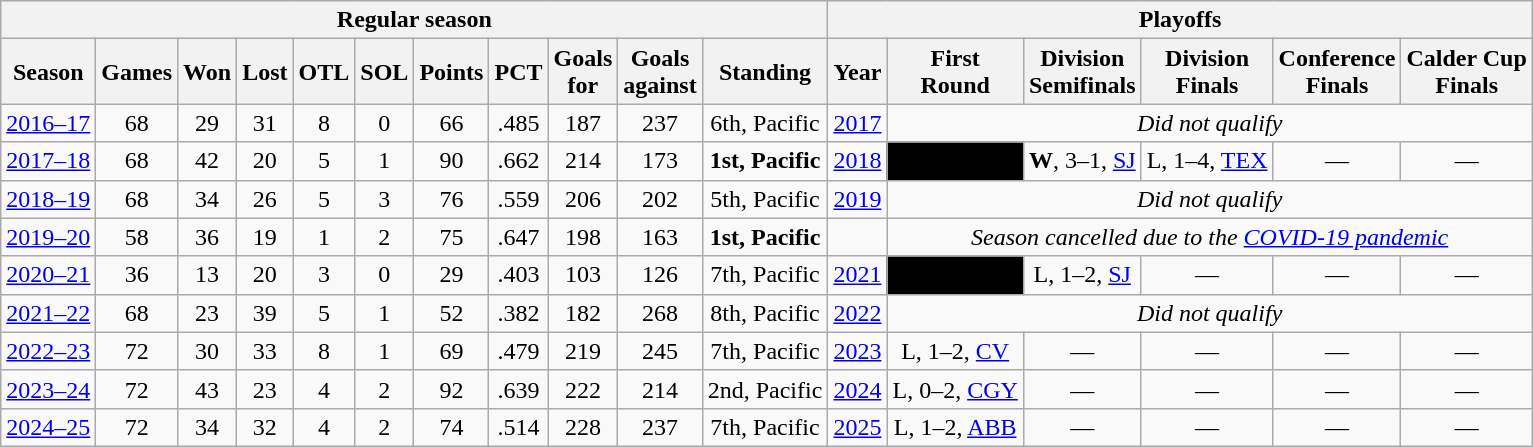<table class="wikitable" style="text-align:center; font-size:100%">
<tr>
<th colspan=11>Regular season</th>
<th colspan=6>Playoffs</th>
</tr>
<tr>
<th>Season</th>
<th>Games</th>
<th>Won</th>
<th>Lost</th>
<th>OTL</th>
<th>SOL</th>
<th>Points</th>
<th>PCT</th>
<th>Goals<br>for</th>
<th>Goals<br>against</th>
<th>Standing</th>
<th>Year</th>
<th>First<br>Round</th>
<th>Division<br>Semifinals</th>
<th>Division<br>Finals</th>
<th>Conference<br>Finals</th>
<th>Calder Cup<br>Finals</th>
</tr>
<tr>
<td><a href='#'>2016–17</a></td>
<td>68</td>
<td>29</td>
<td>31</td>
<td>8</td>
<td>0</td>
<td>66</td>
<td>.485</td>
<td>187</td>
<td>237</td>
<td>6th, Pacific</td>
<td><a href='#'>2017</a></td>
<td colspan="5"><em>Did not qualify</em></td>
</tr>
<tr>
<td><a href='#'>2017–18</a></td>
<td>68</td>
<td>42</td>
<td>20</td>
<td>5</td>
<td>1</td>
<td>90</td>
<td>.662</td>
<td>214</td>
<td>173</td>
<td><strong>1st, Pacific</strong></td>
<td><a href='#'>2018</a></td>
<td bgcolor=#000000>—</td>
<td><strong>W</strong>, 3–1, <a href='#'>SJ</a></td>
<td>L, 1–4, <a href='#'>TEX</a></td>
<td>—</td>
<td>—</td>
</tr>
<tr>
<td><a href='#'>2018–19</a></td>
<td>68</td>
<td>34</td>
<td>26</td>
<td>5</td>
<td>3</td>
<td>76</td>
<td>.559</td>
<td>206</td>
<td>202</td>
<td>5th, Pacific</td>
<td><a href='#'>2019</a></td>
<td colspan="5"><em>Did not qualify</em></td>
</tr>
<tr>
<td><a href='#'>2019–20</a></td>
<td>58</td>
<td>36</td>
<td>19</td>
<td>1</td>
<td>2</td>
<td>75</td>
<td>.647</td>
<td>198</td>
<td>163</td>
<td><strong>1st, Pacific</strong></td>
<td></td>
<td colspan="5"><em>Season cancelled due to the <a href='#'>COVID-19 pandemic</a></em></td>
</tr>
<tr>
<td><a href='#'>2020–21</a></td>
<td>36</td>
<td>13</td>
<td>20</td>
<td>3</td>
<td>0</td>
<td>29</td>
<td>.403</td>
<td>103</td>
<td>126</td>
<td>7th, Pacific</td>
<td><a href='#'>2021</a></td>
<td bgcolor=#000000>—</td>
<td>L, 1–2, <a href='#'>SJ</a></td>
<td>—</td>
<td>—</td>
<td>—</td>
</tr>
<tr>
<td><a href='#'>2021–22</a></td>
<td>68</td>
<td>23</td>
<td>39</td>
<td>5</td>
<td>1</td>
<td>52</td>
<td>.382</td>
<td>182</td>
<td>268</td>
<td>8th, Pacific</td>
<td><a href='#'>2022</a></td>
<td colspan="5"><em>Did not qualify</em></td>
</tr>
<tr>
<td><a href='#'>2022–23</a></td>
<td>72</td>
<td>30</td>
<td>33</td>
<td>8</td>
<td>1</td>
<td>69</td>
<td>.479</td>
<td>219</td>
<td>245</td>
<td>7th, Pacific</td>
<td><a href='#'>2023</a></td>
<td>L, 1–2, <a href='#'>CV</a></td>
<td>—</td>
<td>—</td>
<td>—</td>
<td>—</td>
</tr>
<tr>
<td><a href='#'>2023–24</a></td>
<td>72</td>
<td>43</td>
<td>23</td>
<td>4</td>
<td>2</td>
<td>92</td>
<td>.639</td>
<td>222</td>
<td>214</td>
<td>2nd, Pacific</td>
<td><a href='#'>2024</a></td>
<td>L, 0–2, <a href='#'>CGY</a></td>
<td>—</td>
<td>—</td>
<td>—</td>
<td>—</td>
</tr>
<tr>
<td><a href='#'>2024–25</a></td>
<td>72</td>
<td>34</td>
<td>32</td>
<td>4</td>
<td>2</td>
<td>74</td>
<td>.514</td>
<td>228</td>
<td>237</td>
<td>7th, Pacific</td>
<td><a href='#'>2025</a></td>
<td>L, 1–2, <a href='#'>ABB</a></td>
<td>—</td>
<td>—</td>
<td>—</td>
<td>—</td>
</tr>
</table>
